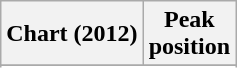<table class="wikitable sortable plainrowheaders" style="text-align:center">
<tr>
<th scope=col>Chart (2012)</th>
<th scope=col>Peak<br>position</th>
</tr>
<tr>
</tr>
<tr>
</tr>
<tr>
</tr>
<tr>
</tr>
<tr>
</tr>
<tr>
</tr>
<tr>
</tr>
<tr>
</tr>
</table>
